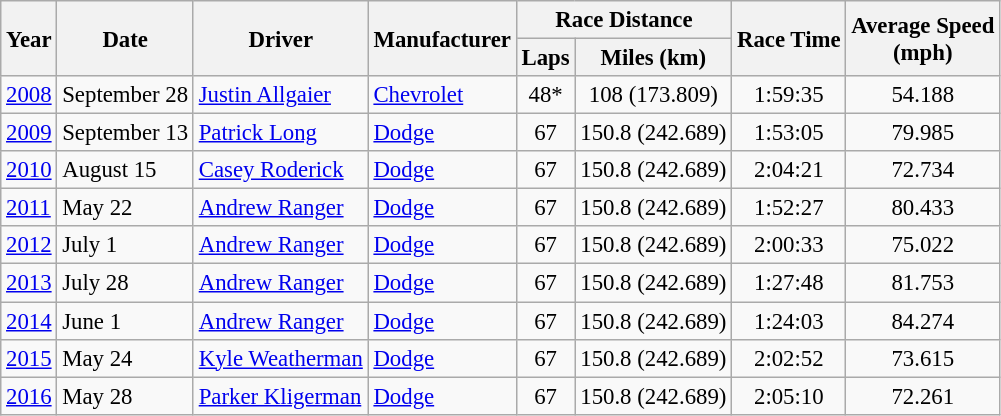<table class="wikitable" style="font-size: 95%;">
<tr>
<th rowspan="2">Year</th>
<th rowspan="2">Date</th>
<th rowspan="2">Driver</th>
<th rowspan="2">Manufacturer</th>
<th colspan="2">Race Distance</th>
<th rowspan="2">Race Time</th>
<th rowspan="2">Average Speed<br>(mph)</th>
</tr>
<tr>
<th>Laps</th>
<th>Miles (km)</th>
</tr>
<tr>
<td><a href='#'>2008</a></td>
<td>September 28</td>
<td><a href='#'>Justin Allgaier</a></td>
<td><a href='#'>Chevrolet</a></td>
<td align="center">48*</td>
<td align="center">108 (173.809)</td>
<td align="center">1:59:35</td>
<td align="center">54.188</td>
</tr>
<tr>
<td><a href='#'>2009</a></td>
<td>September 13</td>
<td><a href='#'>Patrick Long</a></td>
<td><a href='#'>Dodge</a></td>
<td align="center">67</td>
<td align="center">150.8 (242.689)</td>
<td align="center">1:53:05</td>
<td align="center">79.985</td>
</tr>
<tr>
<td><a href='#'>2010</a></td>
<td>August 15</td>
<td><a href='#'>Casey Roderick</a></td>
<td><a href='#'>Dodge</a></td>
<td align="center">67</td>
<td align="center">150.8 (242.689)</td>
<td align="center">2:04:21</td>
<td align="center">72.734</td>
</tr>
<tr>
<td><a href='#'>2011</a></td>
<td>May 22</td>
<td><a href='#'>Andrew Ranger</a></td>
<td><a href='#'>Dodge</a></td>
<td align="center">67</td>
<td align="center">150.8 (242.689)</td>
<td align="center">1:52:27</td>
<td align="center">80.433</td>
</tr>
<tr>
<td><a href='#'>2012</a></td>
<td>July 1</td>
<td><a href='#'>Andrew Ranger</a></td>
<td><a href='#'>Dodge</a></td>
<td align="center">67</td>
<td align="center">150.8 (242.689)</td>
<td align="center">2:00:33</td>
<td align="center">75.022</td>
</tr>
<tr>
<td><a href='#'>2013</a></td>
<td>July 28</td>
<td><a href='#'>Andrew Ranger</a></td>
<td><a href='#'>Dodge</a></td>
<td align="center">67</td>
<td align="center">150.8 (242.689)</td>
<td align="center">1:27:48</td>
<td align="center">81.753</td>
</tr>
<tr>
<td><a href='#'>2014</a></td>
<td>June 1</td>
<td><a href='#'>Andrew Ranger</a></td>
<td><a href='#'>Dodge</a></td>
<td align="center">67</td>
<td align="center">150.8 (242.689)</td>
<td align="center">1:24:03</td>
<td align="center">84.274</td>
</tr>
<tr>
<td><a href='#'>2015</a></td>
<td>May 24</td>
<td><a href='#'>Kyle Weatherman</a></td>
<td><a href='#'>Dodge</a></td>
<td align="center">67</td>
<td align="center">150.8 (242.689)</td>
<td align="center">2:02:52</td>
<td align="center">73.615</td>
</tr>
<tr>
<td><a href='#'>2016</a></td>
<td>May 28</td>
<td><a href='#'>Parker Kligerman</a></td>
<td><a href='#'>Dodge</a></td>
<td align="center">67</td>
<td align="center">150.8 (242.689)</td>
<td align="center">2:05:10</td>
<td align="center">72.261</td>
</tr>
</table>
